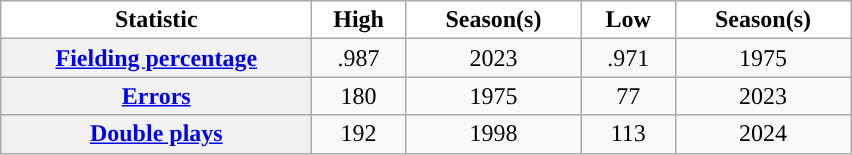<table class="wikitable sortable plainrowheaders" style="text-align:center">
<tr>
<th width="200px" scope="col" style="background-color:#ffffff; border-top:#">Statistic</th>
<th width="55px" class="unsortable" scope="col" style="background-color:#ffffff; border-top:#">High</th>
<th width="110px" scope="col" style="background-color:#ffffff; border-top:#">Season(s)</th>
<th width="55px" class="unsortable" scope="col" style="background-color:#ffffff; border-top:#">Low</th>
<th width="110px" scope="col" style="background-color:#ffffff; border-top:#">Season(s)</th>
</tr>
<tr>
<th scope="row" style="text-align:center"><a href='#'>Fielding percentage</a></th>
<td>.987</td>
<td>2023</td>
<td>.971</td>
<td>1975</td>
</tr>
<tr>
<th scope="row" style="text-align:center"><a href='#'>Errors</a></th>
<td>180</td>
<td>1975</td>
<td>77</td>
<td>2023</td>
</tr>
<tr>
<th scope="row" style="text-align:center"><a href='#'>Double plays</a></th>
<td>192</td>
<td>1998</td>
<td>113</td>
<td>2024</td>
</tr>
</table>
